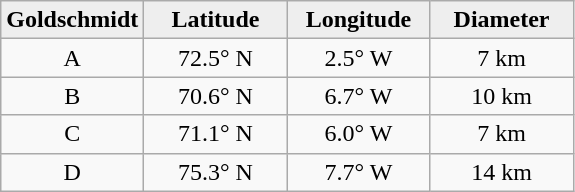<table class="wikitable">
<tr>
<th width="25%" style="background:#eeeeee;">Goldschmidt</th>
<th width="25%" style="background:#eeeeee;">Latitude</th>
<th width="25%" style="background:#eeeeee;">Longitude</th>
<th width="25%" style="background:#eeeeee;">Diameter</th>
</tr>
<tr>
<td align="center">A</td>
<td align="center">72.5° N</td>
<td align="center">2.5° W</td>
<td align="center">7 km</td>
</tr>
<tr>
<td align="center">B</td>
<td align="center">70.6° N</td>
<td align="center">6.7° W</td>
<td align="center">10 km</td>
</tr>
<tr>
<td align="center">C</td>
<td align="center">71.1° N</td>
<td align="center">6.0° W</td>
<td align="center">7 km</td>
</tr>
<tr>
<td align="center">D</td>
<td align="center">75.3° N</td>
<td align="center">7.7° W</td>
<td align="center">14 km</td>
</tr>
</table>
